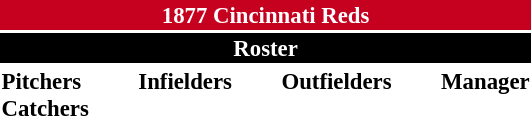<table class="toccolours" style="font-size: 95%;">
<tr>
<th colspan="10" style="background-color: #c6011f; color: #FFFFFF; text-align: center;">1877 Cincinnati Reds</th>
</tr>
<tr>
<td colspan="10" style="background-color: black; color: #FFFFFF; text-align: center;"><strong>Roster</strong></td>
</tr>
<tr>
<td valign="top"><strong>Pitchers</strong><br>


<strong>Catchers</strong>




</td>
<td width="25px"></td>
<td valign="top"><strong>Infielders</strong><br>






</td>
<td width="25px"></td>
<td valign="top"><strong>Outfielders</strong><br>



</td>
<td width="25px"></td>
<td valign="top"><strong>Manager</strong><br>

</td>
</tr>
</table>
